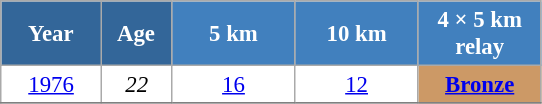<table class="wikitable" style="font-size:95%; text-align:center; border:grey solid 1px; border-collapse:collapse; background:#ffffff;">
<tr>
<th style="background-color:#369; color:white; width:60px;"> Year </th>
<th style="background-color:#369; color:white; width:40px;"> Age </th>
<th style="background-color:#4180be; color:white; width:75px;"> 5 km </th>
<th style="background-color:#4180be; color:white; width:75px;"> 10 km </th>
<th style="background-color:#4180be; color:white; width:75px;"> 4 × 5 km <br> relay </th>
</tr>
<tr>
<td><a href='#'>1976</a></td>
<td><em>22</em></td>
<td><a href='#'>16</a></td>
<td><a href='#'>12</a></td>
<td bgcolor="cc9966"><a href='#'><strong>Bronze</strong></a></td>
</tr>
<tr>
</tr>
</table>
